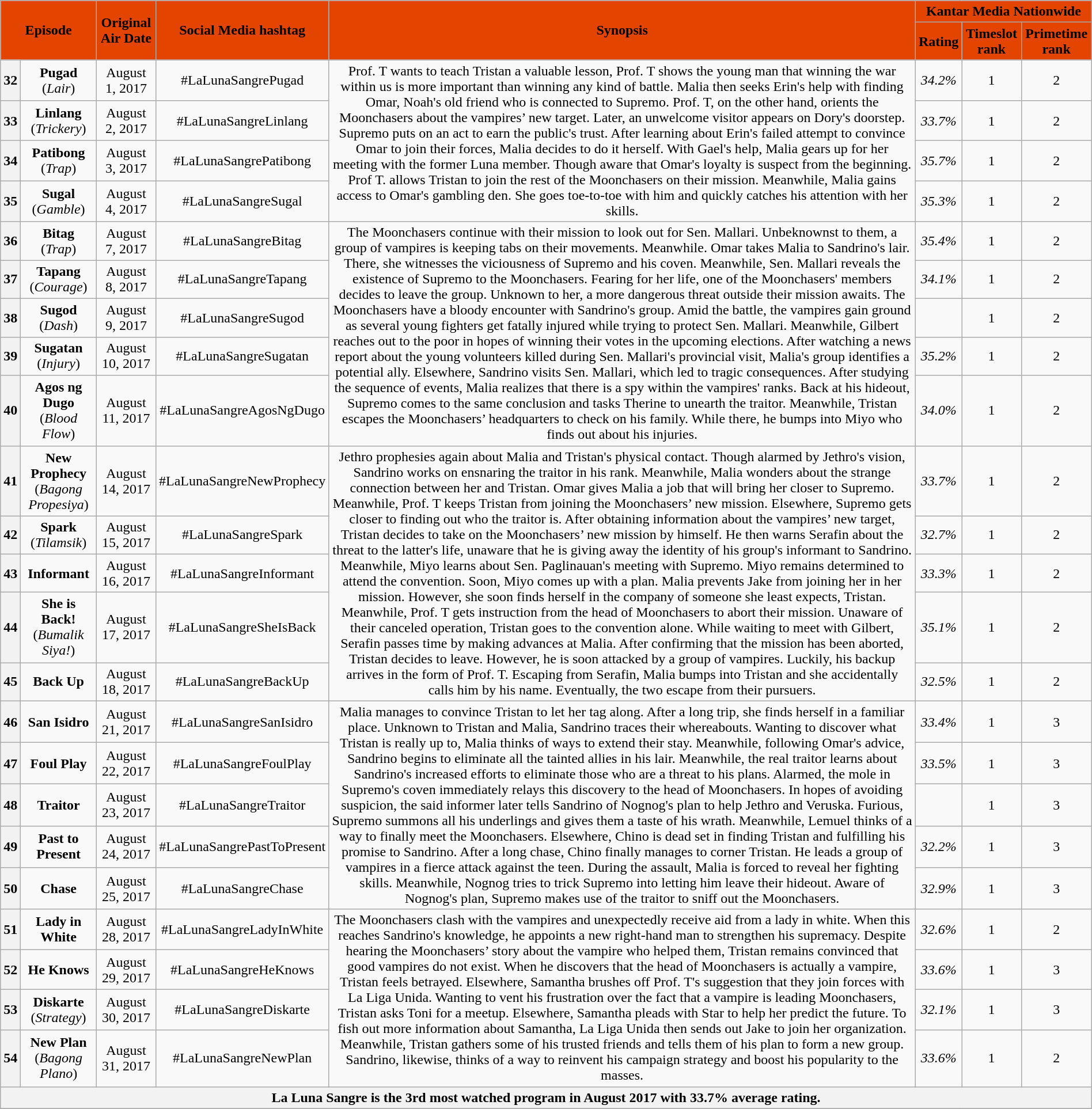<table class="wikitable" style="text-align:center; font-size:100%; line-height:18px;"  width="100%">
<tr>
<th style="background-color:#E34500; color:#000000;" colspan="2" rowspan="2">Episode</th>
<th style="background-color:#E34500; color:#000000;" rowspan="2">Original Air Date</th>
<th style="background-color:#E34500; color:#000000;" rowspan="2">Social Media hashtag</th>
<th style="background-color:#E34500; color:#000000;" rowspan="2">Synopsis</th>
<th style="background-color:#E34500; color:#000000;" colspan="3">Kantar Media Nationwide</th>
</tr>
<tr>
<th style="background-color:#E34500; color:#000000;">Rating</th>
<th style="background-color:#E34500; color:#000000;">Timeslot rank</th>
<th style="background-color:#E34500; color:#000000;">Primetime rank</th>
</tr>
<tr>
<th>32</th>
<td><strong>Pugad</strong> (<em>Lair</em>)</td>
<td>August 1, 2017</td>
<td>#LaLunaSangrePugad</td>
<td rowspan="4">Prof. T wants to teach Tristan a valuable lesson, Prof. T shows the young man that winning the war within us is more important than winning any kind of battle. Malia then seeks Erin's help with finding Omar, Noah's old friend who is connected to Supremo. Prof. T, on the other hand, orients the Moonchasers about the vampires’ new target. Later, an unwelcome visitor appears on Dory's doorstep. Supremo puts on an act to earn the public's trust. After learning about Erin's failed attempt to convince Omar to join their forces, Malia decides to do it herself. With Gael's help, Malia gears up for her meeting with the former Luna member. Though aware that Omar's loyalty is suspect from the beginning. Prof T. allows Tristan to join the rest of the Moonchasers on their mission. Meanwhile, Malia gains access to Omar's gambling den. She goes toe-to-toe with him and quickly catches his attention with her skills.</td>
<td><em>34.2%</em></td>
<td>1</td>
<td>2</td>
</tr>
<tr>
<th>33</th>
<td><strong>Linlang</strong> (<em>Trickery</em>)</td>
<td>August 2, 2017</td>
<td>#LaLunaSangreLinlang</td>
<td><em>33.7%</em></td>
<td>1</td>
<td>2</td>
</tr>
<tr>
<th>34</th>
<td><strong>Patibong</strong> (<em>Trap</em>)</td>
<td>August 3, 2017</td>
<td>#LaLunaSangrePatibong</td>
<td><em>35.7%</em></td>
<td>1</td>
<td>2</td>
</tr>
<tr>
<th>35</th>
<td><strong>Sugal</strong> (<em>Gamble</em>)</td>
<td>August 4, 2017</td>
<td>#LaLunaSangreSugal</td>
<td><em>35.3%</em></td>
<td>1</td>
<td>2</td>
</tr>
<tr>
<th>36</th>
<td><strong>Bitag</strong> (<em>Trap</em>)</td>
<td>August 7, 2017</td>
<td>#LaLunaSangreBitag</td>
<td rowspan="5">The Moonchasers continue with their mission to look out for Sen. Mallari. Unbeknownst to them, a group of vampires is keeping tabs on their movements. Meanwhile. Omar takes Malia to Sandrino's lair. There, she witnesses the viciousness of Supremo and his coven. Meanwhile, Sen. Mallari reveals the existence of Supremo to the Moonchasers. Fearing for her life, one of the Moonchasers' members decides to leave the group. Unknown to her, a more dangerous threat outside their mission awaits. The Moonchasers have a bloody encounter with Sandrino's group. Amid the battle, the vampires gain ground as several young fighters get fatally injured while trying to protect Sen. Mallari. Meanwhile, Gilbert reaches out to the poor in hopes of winning their votes in the upcoming elections. After watching a news report about the young volunteers killed during Sen. Mallari's provincial visit, Malia's group identifies a potential ally. Elsewhere, Sandrino visits Sen. Mallari, which led to tragic consequences. After studying the sequence of events, Malia realizes that there is a spy within the vampires' ranks. Back at his hideout, Supremo comes to the same conclusion and tasks Therine to unearth the traitor. Meanwhile, Tristan escapes the Moonchasers’ headquarters to check on his family. While there, he bumps into Miyo who finds out about his injuries.</td>
<td><em>35.4%</em></td>
<td>1</td>
<td>2</td>
</tr>
<tr>
<th>37</th>
<td><strong>Tapang</strong> (<em>Courage</em>)</td>
<td>August 8, 2017</td>
<td>#LaLunaSangreTapang</td>
<td><em>34.1%</em></td>
<td>1</td>
<td>2</td>
</tr>
<tr>
<th>38</th>
<td><strong>Sugod</strong> (<em>Dash</em>)</td>
<td>August 9, 2017</td>
<td>#LaLunaSangreSugod</td>
<td></td>
<td>1</td>
<td>2</td>
</tr>
<tr>
<th>39</th>
<td><strong>Sugatan</strong> (<em>Injury</em>)</td>
<td>August 10, 2017</td>
<td>#LaLunaSangreSugatan</td>
<td><em>35.2%</em></td>
<td>1</td>
<td>2</td>
</tr>
<tr>
<th>40</th>
<td><strong>Agos ng Dugo</strong> (<em>Blood Flow</em>)</td>
<td>August 11, 2017</td>
<td>#LaLunaSangreAgosNgDugo</td>
<td><em>34.0%</em></td>
<td>1</td>
<td>2</td>
</tr>
<tr>
<th>41</th>
<td><strong>New Prophecy</strong> (<em>Bagong Propesiya</em>)</td>
<td>August 14, 2017</td>
<td>#LaLunaSangreNewProphecy</td>
<td rowspan="5">Jethro prophesies again about Malia and Tristan's physical contact. Though alarmed by Jethro's vision, Sandrino works on ensnaring the traitor in his rank. Meanwhile, Malia wonders about the strange connection between her and Tristan. Omar gives Malia a job that will bring her closer to Supremo. Meanwhile, Prof. T keeps Tristan from joining the Moonchasers’ new mission. Elsewhere, Supremo gets closer to finding out who the traitor is. After obtaining information about the vampires’ new target, Tristan decides to take on the Moonchasers’ new mission by himself. He then warns Serafin about the threat to the latter's life, unaware that he is giving away the identity of his group's informant to Sandrino. Meanwhile, Miyo learns about Sen. Paglinauan's meeting with Supremo. Miyo remains determined to attend the convention. Soon, Miyo comes up with a plan. Malia prevents Jake from joining her in her mission. However, she soon finds herself in the company of someone she least expects, Tristan. Meanwhile, Prof. T gets instruction from the head of Moonchasers to abort their mission. Unaware of their canceled operation, Tristan goes to the convention alone. While waiting to meet with Gilbert, Serafin passes time by making advances at Malia. After confirming that the mission has been aborted, Tristan decides to leave. However, he is soon attacked by a group of vampires. Luckily, his backup arrives in the form of Prof. T. Escaping from Serafin, Malia bumps into Tristan and she accidentally calls him by his name. Eventually, the two escape from their pursuers.</td>
<td><em>33.7%</em></td>
<td>1</td>
<td>2</td>
</tr>
<tr>
<th>42</th>
<td><strong>Spark</strong> (<em>Tilamsik</em>)</td>
<td>August 15, 2017</td>
<td>#LaLunaSangreSpark</td>
<td><em>32.7%</em></td>
<td>1</td>
<td>2</td>
</tr>
<tr>
<th>43</th>
<td><strong>Informant</strong></td>
<td>August 16, 2017</td>
<td>#LaLunaSangreInformant</td>
<td><em>33.3%</em></td>
<td>1</td>
<td>2</td>
</tr>
<tr>
<th>44</th>
<td><strong>She is Back!</strong> (<em>Bumalik Siya!</em>)</td>
<td>August 17, 2017</td>
<td>#LaLunaSangreSheIsBack</td>
<td><em>35.1%</em></td>
<td>1</td>
<td>2</td>
</tr>
<tr>
<th>45</th>
<td><strong>Back Up</strong></td>
<td>August 18, 2017</td>
<td>#LaLunaSangreBackUp</td>
<td><em>32.5%</em></td>
<td>1</td>
<td>2</td>
</tr>
<tr>
<th>46</th>
<td><strong>San Isidro</strong></td>
<td>August 21, 2017</td>
<td>#LaLunaSangreSanIsidro</td>
<td rowspan="5">Malia manages to convince Tristan to let her tag along. After a long trip, she finds herself in a familiar place. Unknown to Tristan and Malia, Sandrino traces their whereabouts. Wanting to discover what Tristan is really up to, Malia thinks of ways to extend their stay. Meanwhile, following Omar's advice, Sandrino begins to eliminate all the tainted allies in his lair. Meanwhile, the real traitor learns about Sandrino's increased efforts to eliminate those who are a threat to his plans. Alarmed, the mole in Supremo's coven immediately relays this discovery to the head of Moonchasers. In hopes of avoiding suspicion, the said informer later tells Sandrino of Nognog's plan to help Jethro and Veruska. Furious, Supremo summons all his underlings and gives them a taste of his wrath. Meanwhile, Lemuel thinks of a way to finally meet the Moonchasers. Elsewhere, Chino is dead set in finding Tristan and fulfilling his promise to Sandrino. After a long chase, Chino finally manages to corner Tristan. He leads a group of vampires in a fierce attack against the teen. During the assault, Malia is forced to reveal her fighting skills. Meanwhile, Nognog tries to trick Supremo into letting him leave their hideout. Aware of Nognog's plan, Supremo makes use of the traitor to sniff out the Moonchasers.</td>
<td><em>33.4%</em></td>
<td>1</td>
<td>3</td>
</tr>
<tr>
<th>47</th>
<td><strong>Foul Play</strong></td>
<td>August 22, 2017</td>
<td>#LaLunaSangreFoulPlay</td>
<td><em>33.5%</em></td>
<td>1</td>
<td>3</td>
</tr>
<tr>
<th>48</th>
<td><strong>Traitor</strong></td>
<td>August 23, 2017</td>
<td>#LaLunaSangreTraitor</td>
<td></td>
<td>1</td>
<td>3</td>
</tr>
<tr>
<th>49</th>
<td><strong>Past to Present</strong></td>
<td>August 24, 2017</td>
<td>#LaLunaSangrePastToPresent</td>
<td><em>32.2%</em></td>
<td>1</td>
<td>3</td>
</tr>
<tr>
<th>50</th>
<td><strong>Chase</strong></td>
<td>August 25, 2017</td>
<td>#LaLunaSangreChase</td>
<td><em>32.9%</em></td>
<td>1</td>
<td>3</td>
</tr>
<tr>
<th>51</th>
<td><strong>Lady in White</strong></td>
<td>August 28, 2017</td>
<td>#LaLunaSangreLadyInWhite</td>
<td rowspan="4">The Moonchasers clash with the vampires and unexpectedly receive aid from a lady in white. When this reaches Sandrino's knowledge, he appoints a new right-hand man to strengthen his supremacy. Despite hearing the Moonchasers’ story about the vampire who helped them, Tristan remains convinced that good vampires do not exist. When he discovers that the head of Moonchasers is actually a vampire, Tristan feels betrayed. Elsewhere, Samantha brushes off Prof. T's suggestion that they join forces with La Liga Unida. Wanting to vent his frustration over the fact that a vampire is leading Moonchasers, Tristan asks Toni for a meetup. Elsewhere, Samantha pleads with Star to help her predict the future. To fish out more information about Samantha, La Liga Unida then sends out Jake to join her organization. Meanwhile, Tristan gathers some of his trusted friends and tells them of his plan to form a new group. Sandrino, likewise, thinks of a way to reinvent his campaign strategy and boost his popularity to the masses.</td>
<td><em>32.6%</em></td>
<td>1</td>
<td>2</td>
</tr>
<tr>
<th>52</th>
<td><strong>He Knows</strong></td>
<td>August 29, 2017</td>
<td>#LaLunaSangreHeKnows</td>
<td><em>33.6%</em></td>
<td>1</td>
<td>3</td>
</tr>
<tr>
<th>53</th>
<td><strong>Diskarte</strong> (<em>Strategy</em>)</td>
<td>August 30, 2017</td>
<td>#LaLunaSangreDiskarte</td>
<td><em>32.1%</em></td>
<td>1</td>
<td>3</td>
</tr>
<tr>
<th>54</th>
<td><strong>New Plan</strong> (<em>Bagong Plano</em>)</td>
<td>August 31, 2017</td>
<td>#LaLunaSangreNewPlan</td>
<td><em>33.6%</em></td>
<td>1</td>
<td>2</td>
</tr>
<tr>
<th colspan = "8" style="text-align: center; border-: 3px solid #ffba31;">La Luna Sangre is the 3rd most watched program in August 2017 with 33.7% average rating.</th>
</tr>
<tr>
</tr>
</table>
